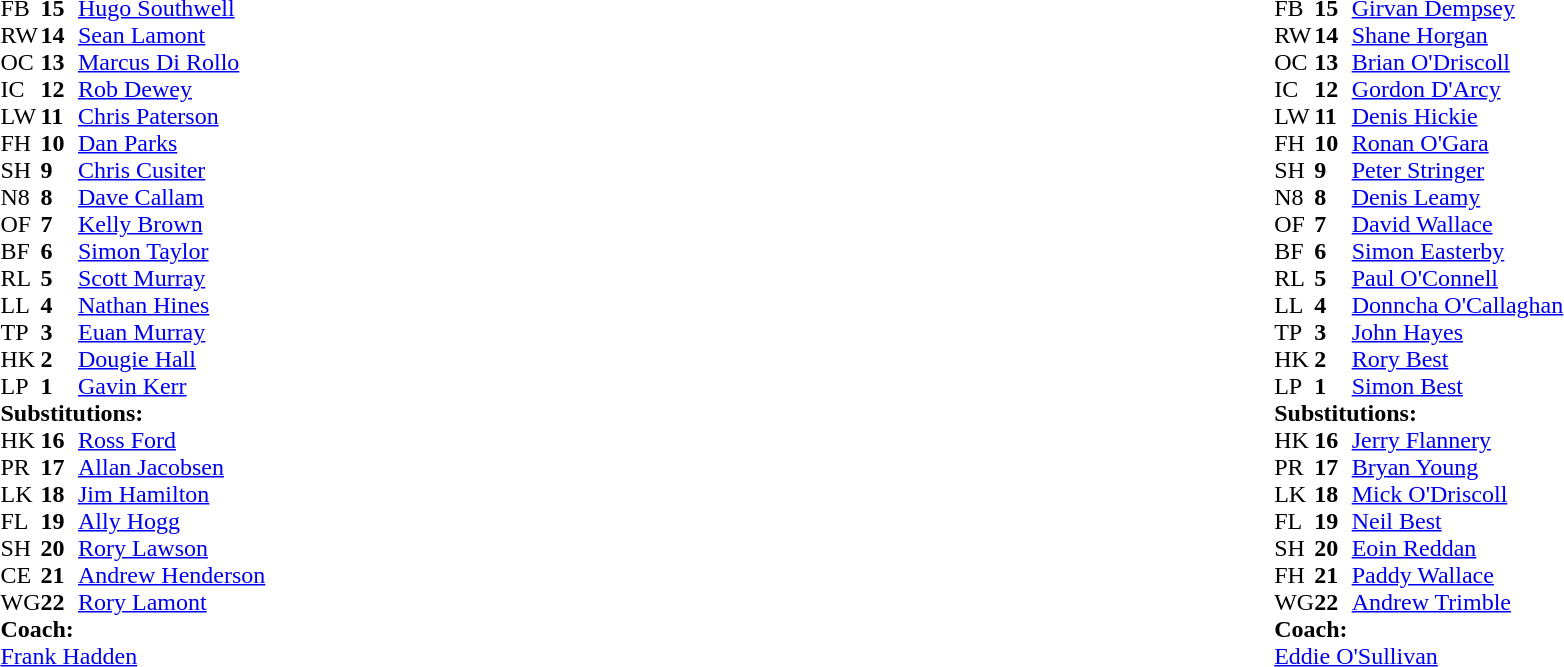<table width="100%">
<tr>
<td style="vertical-align:top" width="50%"><br><table cellspacing="0" cellpadding="0">
<tr>
<th width="25"></th>
<th width="25"></th>
</tr>
<tr>
<td>FB</td>
<td><strong>15</strong></td>
<td><a href='#'>Hugo Southwell</a></td>
</tr>
<tr>
<td>RW</td>
<td><strong>14</strong></td>
<td><a href='#'>Sean Lamont</a></td>
</tr>
<tr>
<td>OC</td>
<td><strong>13</strong></td>
<td><a href='#'>Marcus Di Rollo</a></td>
</tr>
<tr>
<td>IC</td>
<td><strong>12</strong></td>
<td><a href='#'>Rob Dewey</a></td>
</tr>
<tr>
<td>LW</td>
<td><strong>11</strong></td>
<td><a href='#'>Chris Paterson</a></td>
</tr>
<tr>
<td>FH</td>
<td><strong>10</strong></td>
<td><a href='#'>Dan Parks</a></td>
</tr>
<tr>
<td>SH</td>
<td><strong>9</strong></td>
<td><a href='#'>Chris Cusiter</a></td>
</tr>
<tr>
<td>N8</td>
<td><strong>8</strong></td>
<td><a href='#'>Dave Callam</a></td>
</tr>
<tr>
<td>OF</td>
<td><strong>7</strong></td>
<td><a href='#'>Kelly Brown</a></td>
</tr>
<tr>
<td>BF</td>
<td><strong>6</strong></td>
<td><a href='#'>Simon Taylor</a></td>
</tr>
<tr>
<td>RL</td>
<td><strong>5</strong></td>
<td><a href='#'>Scott Murray</a></td>
</tr>
<tr>
<td>LL</td>
<td><strong>4</strong></td>
<td><a href='#'>Nathan Hines</a></td>
</tr>
<tr>
<td>TP</td>
<td><strong>3</strong></td>
<td><a href='#'>Euan Murray</a></td>
</tr>
<tr>
<td>HK</td>
<td><strong>2</strong></td>
<td><a href='#'>Dougie Hall</a></td>
</tr>
<tr>
<td>LP</td>
<td><strong>1</strong></td>
<td><a href='#'>Gavin Kerr</a></td>
</tr>
<tr>
<td colspan="4"><strong>Substitutions:</strong></td>
</tr>
<tr>
<td>HK</td>
<td><strong>16</strong></td>
<td><a href='#'>Ross Ford</a></td>
</tr>
<tr>
<td>PR</td>
<td><strong>17</strong></td>
<td><a href='#'>Allan Jacobsen</a></td>
</tr>
<tr>
<td>LK</td>
<td><strong>18</strong></td>
<td><a href='#'>Jim Hamilton</a></td>
</tr>
<tr>
<td>FL</td>
<td><strong>19</strong></td>
<td><a href='#'>Ally Hogg</a></td>
</tr>
<tr>
<td>SH</td>
<td><strong>20</strong></td>
<td><a href='#'>Rory Lawson</a></td>
</tr>
<tr>
<td>CE</td>
<td><strong>21</strong></td>
<td><a href='#'>Andrew Henderson</a></td>
</tr>
<tr>
<td>WG</td>
<td><strong>22</strong></td>
<td><a href='#'>Rory Lamont</a></td>
</tr>
<tr>
<td colspan="4"><strong>Coach:</strong></td>
</tr>
<tr>
<td colspan="4"><a href='#'>Frank Hadden</a></td>
</tr>
</table>
</td>
<td style="vertical-align:top"></td>
<td style="vertical-align:top" width="50%"><br><table cellspacing="0" cellpadding="0" align="center">
<tr>
<th width="25"></th>
<th width="25"></th>
</tr>
<tr>
<td>FB</td>
<td><strong>15</strong></td>
<td><a href='#'>Girvan Dempsey</a></td>
</tr>
<tr>
<td>RW</td>
<td><strong>14</strong></td>
<td><a href='#'>Shane Horgan</a></td>
</tr>
<tr>
<td>OC</td>
<td><strong>13</strong></td>
<td><a href='#'>Brian O'Driscoll</a></td>
</tr>
<tr>
<td>IC</td>
<td><strong>12</strong></td>
<td><a href='#'>Gordon D'Arcy</a></td>
</tr>
<tr>
<td>LW</td>
<td><strong>11</strong></td>
<td><a href='#'>Denis Hickie</a></td>
</tr>
<tr>
<td>FH</td>
<td><strong>10</strong></td>
<td><a href='#'>Ronan O'Gara</a></td>
</tr>
<tr>
<td>SH</td>
<td><strong>9</strong></td>
<td><a href='#'>Peter Stringer</a></td>
</tr>
<tr>
<td>N8</td>
<td><strong>8</strong></td>
<td><a href='#'>Denis Leamy</a></td>
</tr>
<tr>
<td>OF</td>
<td><strong>7</strong></td>
<td><a href='#'>David Wallace</a></td>
</tr>
<tr>
<td>BF</td>
<td><strong>6</strong></td>
<td><a href='#'>Simon Easterby</a></td>
</tr>
<tr>
<td>RL</td>
<td><strong>5</strong></td>
<td><a href='#'>Paul O'Connell</a></td>
</tr>
<tr>
<td>LL</td>
<td><strong>4</strong></td>
<td><a href='#'>Donncha O'Callaghan</a></td>
</tr>
<tr>
<td>TP</td>
<td><strong>3</strong></td>
<td><a href='#'>John Hayes</a></td>
</tr>
<tr>
<td>HK</td>
<td><strong>2</strong></td>
<td><a href='#'>Rory Best</a></td>
</tr>
<tr>
<td>LP</td>
<td><strong>1</strong></td>
<td><a href='#'>Simon Best</a></td>
</tr>
<tr>
<td colspan="4"><strong>Substitutions:</strong></td>
</tr>
<tr>
<td>HK</td>
<td><strong>16</strong></td>
<td><a href='#'>Jerry Flannery</a></td>
</tr>
<tr>
<td>PR</td>
<td><strong>17</strong></td>
<td><a href='#'>Bryan Young</a></td>
</tr>
<tr>
<td>LK</td>
<td><strong>18</strong></td>
<td><a href='#'>Mick O'Driscoll</a></td>
</tr>
<tr>
<td>FL</td>
<td><strong>19</strong></td>
<td><a href='#'>Neil Best</a></td>
</tr>
<tr>
<td>SH</td>
<td><strong>20</strong></td>
<td><a href='#'>Eoin Reddan</a></td>
</tr>
<tr>
<td>FH</td>
<td><strong>21</strong></td>
<td><a href='#'>Paddy Wallace</a></td>
</tr>
<tr>
<td>WG</td>
<td><strong>22</strong></td>
<td><a href='#'>Andrew Trimble</a></td>
</tr>
<tr>
<td colspan="4"><strong>Coach:</strong></td>
</tr>
<tr>
<td colspan="4"><a href='#'>Eddie O'Sullivan</a></td>
</tr>
</table>
</td>
</tr>
</table>
